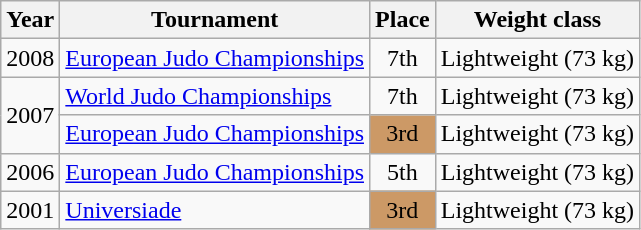<table class=wikitable>
<tr>
<th>Year</th>
<th>Tournament</th>
<th>Place</th>
<th>Weight class</th>
</tr>
<tr>
<td>2008</td>
<td><a href='#'>European Judo Championships</a></td>
<td align="center">7th</td>
<td>Lightweight (73 kg)</td>
</tr>
<tr>
<td rowspan=2>2007</td>
<td><a href='#'>World Judo Championships</a></td>
<td align="center">7th</td>
<td>Lightweight (73 kg)</td>
</tr>
<tr>
<td><a href='#'>European Judo Championships</a></td>
<td bgcolor="cc9966" align="center">3rd</td>
<td>Lightweight (73 kg)</td>
</tr>
<tr>
<td>2006</td>
<td><a href='#'>European Judo Championships</a></td>
<td align="center">5th</td>
<td>Lightweight (73 kg)</td>
</tr>
<tr>
<td>2001</td>
<td><a href='#'>Universiade</a></td>
<td bgcolor="cc9966" align="center">3rd</td>
<td>Lightweight (73 kg)</td>
</tr>
</table>
